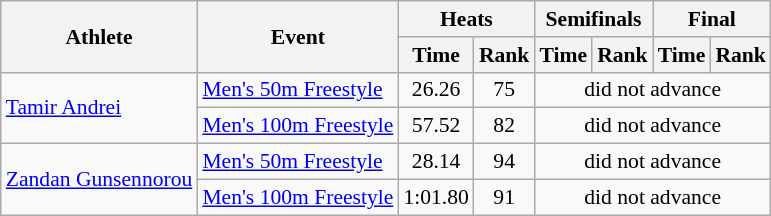<table class=wikitable style="font-size:90%">
<tr>
<th rowspan="2">Athlete</th>
<th rowspan="2">Event</th>
<th colspan="2">Heats</th>
<th colspan="2">Semifinals</th>
<th colspan="2">Final</th>
</tr>
<tr>
<th>Time</th>
<th>Rank</th>
<th>Time</th>
<th>Rank</th>
<th>Time</th>
<th>Rank</th>
</tr>
<tr>
<td rowspan="2"><a href='#'>Tamir Andrei</a></td>
<td><a href='#'>Men's 50m Freestyle</a></td>
<td align=center>26.26</td>
<td align=center>75</td>
<td align=center colspan=4>did not advance</td>
</tr>
<tr>
<td><a href='#'>Men's 100m Freestyle</a></td>
<td align=center>57.52</td>
<td align=center>82</td>
<td align=center colspan=4>did not advance</td>
</tr>
<tr>
<td rowspan="2"><a href='#'>Zandan Gunsennorou</a></td>
<td><a href='#'>Men's 50m Freestyle</a></td>
<td align=center>28.14</td>
<td align=center>94</td>
<td align=center colspan=4>did not advance</td>
</tr>
<tr>
<td><a href='#'>Men's 100m Freestyle</a></td>
<td align=center>1:01.80</td>
<td align=center>91</td>
<td align=center colspan=4>did not advance</td>
</tr>
</table>
